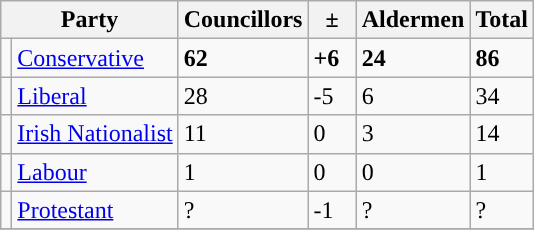<table class="wikitable">
<tr>
<th colspan="2">Party</th>
<th>Councillors</th>
<th>  ±  </th>
<th>Aldermen</th>
<th>Total</th>
</tr>
<tr>
<td style="background-color: "></td>
<td><a href='#'>Conservative</a></td>
<td><strong>62</strong></td>
<td><strong>+6</strong></td>
<td><strong>24</strong></td>
<td><strong>86</strong></td>
</tr>
<tr>
<td style="background-color: "></td>
<td><a href='#'>Liberal</a></td>
<td>28</td>
<td>-5</td>
<td>6</td>
<td>34</td>
</tr>
<tr>
<td style="background-color: "></td>
<td><a href='#'>Irish Nationalist</a></td>
<td>11</td>
<td>0</td>
<td>3</td>
<td>14</td>
</tr>
<tr>
<td style="background-color: "></td>
<td><a href='#'>Labour</a></td>
<td>1</td>
<td>0</td>
<td>0</td>
<td>1</td>
</tr>
<tr>
<td style="background-color: "></td>
<td><a href='#'>Protestant</a></td>
<td>?</td>
<td>-1</td>
<td>?</td>
<td>?</td>
</tr>
<tr>
</tr>
</table>
